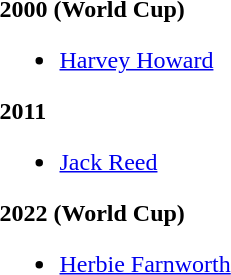<table class="toccolours" style="border-collapse: collapse;">
<tr>
<td colspan=7 align="right"></td>
</tr>
<tr>
<td valign="top"><br><strong>2000 (World Cup)</strong><ul><li><a href='#'>Harvey Howard</a></li></ul><strong>2011</strong><ul><li><a href='#'>Jack Reed</a></li></ul><strong>2022 (World Cup)</strong><ul><li><a href='#'>Herbie Farnworth</a></li></ul></td>
<td width="35"> </td>
<td valign="top"></td>
</tr>
</table>
